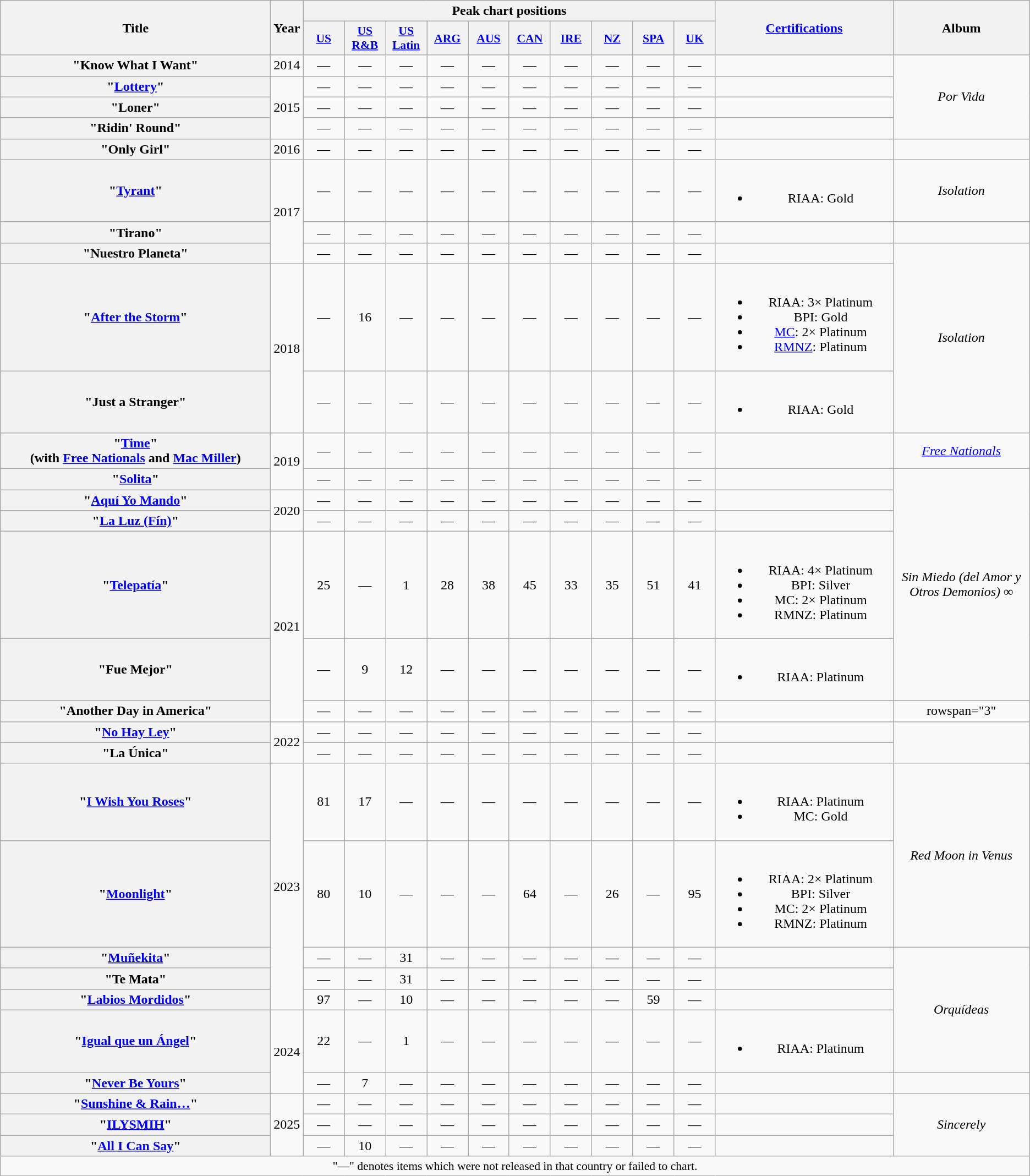<table class="wikitable plainrowheaders" style="text-align:center;">
<tr>
<th scope="col" rowspan="2" style="width:20em;">Title</th>
<th scope="col" rowspan="2" style="width:1em;">Year</th>
<th scope="col" colspan="10">Peak chart positions</th>
<th scope="col" rowspan="2" style="width:13em;"><a href='#'>Certifications</a></th>
<th scope="col" rowspan="2">Album</th>
</tr>
<tr>
<th scope="col" style="width:3em;font-size:90%;"><a href='#'>US</a><br></th>
<th scope="col" style="width:3em;font-size:90%;"><a href='#'>US<br>R&B</a><br></th>
<th scope="col" style="width:3em;font-size:90%;"><a href='#'>US<br>Latin</a><br></th>
<th scope="col" style="width:3em;font-size:90%;"><a href='#'>ARG</a><br></th>
<th scope="col" style="width:3em;font-size:90%;"><a href='#'>AUS</a><br></th>
<th scope="col" style="width:3em;font-size:90%;"><a href='#'>CAN</a><br></th>
<th scope="col" style="width:3em;font-size:90%;"><a href='#'>IRE</a><br></th>
<th scope="col" style="width:3em;font-size:90%;"><a href='#'>NZ</a><br></th>
<th scope="col" style="width:3em;font-size:90%;"><a href='#'>SPA</a><br></th>
<th scope="col" style="width:3em;font-size:90%;"><a href='#'>UK</a><br></th>
</tr>
<tr>
<th scope="row">"Know What I Want"</th>
<td>2014</td>
<td>—</td>
<td>—</td>
<td>—</td>
<td>—</td>
<td>—</td>
<td>—</td>
<td>—</td>
<td>—</td>
<td>—</td>
<td>—</td>
<td></td>
<td rowspan="4"><em>Por Vida</em></td>
</tr>
<tr>
<th scope="row">"<a href='#'>Lottery</a>"</th>
<td rowspan="3">2015</td>
<td>—</td>
<td>—</td>
<td>—</td>
<td>—</td>
<td>—</td>
<td>—</td>
<td>—</td>
<td>—</td>
<td>—</td>
<td>—</td>
<td></td>
</tr>
<tr>
<th scope="row">"Loner"</th>
<td>—</td>
<td>—</td>
<td>—</td>
<td>—</td>
<td>—</td>
<td>—</td>
<td>—</td>
<td>—</td>
<td>—</td>
<td>—</td>
<td></td>
</tr>
<tr>
<th scope="row">"Ridin' Round"</th>
<td>—</td>
<td>—</td>
<td>—</td>
<td>—</td>
<td>—</td>
<td>—</td>
<td>—</td>
<td>—</td>
<td>—</td>
<td>—</td>
<td></td>
</tr>
<tr>
<th scope="row">"Only Girl"<br></th>
<td>2016</td>
<td>—</td>
<td>—</td>
<td>—</td>
<td>—</td>
<td>—</td>
<td>—</td>
<td>—</td>
<td>—</td>
<td>—</td>
<td>—</td>
<td></td>
<td></td>
</tr>
<tr>
<th scope="row">"<a href='#'>Tyrant</a>"<br></th>
<td rowspan="3">2017</td>
<td>—</td>
<td>—</td>
<td>—</td>
<td>—</td>
<td>—</td>
<td>—</td>
<td>—</td>
<td>—</td>
<td>—</td>
<td>—</td>
<td><br><ul><li>RIAA: Gold</li></ul></td>
<td><em>Isolation</em></td>
</tr>
<tr>
<th scope="row">"Tirano"<br></th>
<td>—</td>
<td>—</td>
<td>—</td>
<td>—</td>
<td>—</td>
<td>—</td>
<td>—</td>
<td>—</td>
<td>—</td>
<td>—</td>
<td></td>
<td></td>
</tr>
<tr>
<th scope="row">"Nuestro Planeta"<br></th>
<td>—</td>
<td>—</td>
<td>—</td>
<td>—</td>
<td>—</td>
<td>—</td>
<td>—</td>
<td>—</td>
<td>—</td>
<td>—</td>
<td></td>
<td rowspan="3"><em>Isolation</em></td>
</tr>
<tr>
<th scope="row">"<a href='#'>After the Storm</a>"<br></th>
<td rowspan ="2">2018</td>
<td>—</td>
<td>16</td>
<td>—</td>
<td>—</td>
<td>—</td>
<td>—</td>
<td>—</td>
<td>—</td>
<td>—</td>
<td>—</td>
<td><br><ul><li>RIAA: 3× Platinum</li><li>BPI: Gold</li><li><a href='#'>MC</a>: 2× Platinum</li><li><a href='#'>RMNZ</a>: Platinum</li></ul></td>
</tr>
<tr>
<th scope="row">"Just a Stranger"<br></th>
<td>—</td>
<td>—</td>
<td>—</td>
<td>—</td>
<td>—</td>
<td>—</td>
<td>—</td>
<td>—</td>
<td>—</td>
<td>—</td>
<td><br><ul><li>RIAA: Gold</li></ul></td>
</tr>
<tr>
<th scope="row">"<a href='#'>Time</a>"<br><span>(with <a href='#'>Free Nationals</a> and <a href='#'>Mac Miller</a>)</span></th>
<td rowspan ="2">2019</td>
<td>—</td>
<td>—</td>
<td>—</td>
<td>—</td>
<td>—</td>
<td>—</td>
<td>—</td>
<td>—</td>
<td>—</td>
<td>—</td>
<td></td>
<td><em><a href='#'>Free Nationals</a></em></td>
</tr>
<tr>
<th scope="row">"<a href='#'>Solita</a>"</th>
<td>—</td>
<td>—</td>
<td>—</td>
<td>—</td>
<td>—</td>
<td>—</td>
<td>—</td>
<td>—</td>
<td>—</td>
<td>—</td>
<td></td>
<td rowspan="5"><em>Sin Miedo (del Amor y Otros Demonios) ∞</em></td>
</tr>
<tr>
<th scope="row">"<a href='#'>Aquí Yo Mando</a>"<br></th>
<td rowspan="2">2020</td>
<td>—</td>
<td>—</td>
<td>—</td>
<td>—</td>
<td>—</td>
<td>—</td>
<td>—</td>
<td>—</td>
<td>—</td>
<td>—</td>
<td></td>
</tr>
<tr>
<th scope="row">"<a href='#'>La Luz (Fín)</a>"<br></th>
<td>—</td>
<td>—</td>
<td>—</td>
<td>—</td>
<td>—</td>
<td>—</td>
<td>—</td>
<td>—</td>
<td>—</td>
<td>—</td>
<td></td>
</tr>
<tr>
<th scope="row">"<a href='#'>Telepatía</a>"</th>
<td rowspan="3">2021</td>
<td>25</td>
<td>—</td>
<td>1</td>
<td>28</td>
<td>38</td>
<td>45</td>
<td>33</td>
<td>35</td>
<td>51</td>
<td>41</td>
<td><br><ul><li>RIAA: 4× Platinum</li><li>BPI: Silver</li><li>MC: 2× Platinum</li><li>RMNZ: Platinum</li></ul></td>
</tr>
<tr>
<th scope="row">"Fue Mejor"<br></th>
<td>—</td>
<td>9</td>
<td>12</td>
<td>—</td>
<td>—</td>
<td>—</td>
<td>—</td>
<td>—</td>
<td>—</td>
<td>—</td>
<td><br><ul><li>RIAA: Platinum</li></ul></td>
</tr>
<tr>
<th scope="row">"Another Day in America"<br></th>
<td>—</td>
<td>—</td>
<td>—</td>
<td>—</td>
<td>—</td>
<td>—</td>
<td>—</td>
<td>—</td>
<td>—</td>
<td>—</td>
<td></td>
<td>rowspan="3" </td>
</tr>
<tr>
<th scope="row">"<a href='#'>No Hay Ley</a>"</th>
<td rowspan="2">2022</td>
<td>—</td>
<td>—</td>
<td>—</td>
<td>—</td>
<td>—</td>
<td>—</td>
<td>—</td>
<td>—</td>
<td>—</td>
<td>—</td>
<td></td>
</tr>
<tr>
<th scope="row">"La Única"</th>
<td>—</td>
<td>—</td>
<td>—</td>
<td>—</td>
<td>—</td>
<td>—</td>
<td>—</td>
<td>—</td>
<td>—</td>
<td>—</td>
<td></td>
</tr>
<tr>
<th scope="row">"<a href='#'>I Wish You Roses</a>"</th>
<td rowspan="5">2023</td>
<td>81</td>
<td>17</td>
<td>—</td>
<td>—</td>
<td>—</td>
<td>—</td>
<td>—</td>
<td>—</td>
<td>—</td>
<td>—</td>
<td><br><ul><li>RIAA: Platinum</li><li>MC: Gold</li></ul></td>
<td rowspan="2"><em>Red Moon in Venus</em></td>
</tr>
<tr>
<th scope="row">"<a href='#'>Moonlight</a>"</th>
<td>80</td>
<td>10</td>
<td>—</td>
<td>—</td>
<td>—</td>
<td>64</td>
<td>—</td>
<td>26</td>
<td>—</td>
<td>95</td>
<td><br><ul><li>RIAA: 2× Platinum</li><li>BPI: Silver</li><li>MC: 2× Platinum</li><li>RMNZ: Platinum</li></ul></td>
</tr>
<tr>
<th scope="row">"<a href='#'>Muñekita</a>"<br></th>
<td>—</td>
<td>—</td>
<td>31</td>
<td>—</td>
<td>—</td>
<td>—</td>
<td>—</td>
<td>—</td>
<td>—</td>
<td>—</td>
<td></td>
<td rowspan="4"><em>Orquídeas</em></td>
</tr>
<tr>
<th scope="row">"Te Mata"</th>
<td>—</td>
<td>—</td>
<td>31</td>
<td>—</td>
<td>—</td>
<td>—</td>
<td>—</td>
<td>—</td>
<td>—</td>
<td>—</td>
<td></td>
</tr>
<tr>
<th scope="row">"<a href='#'>Labios Mordidos</a>"<br></th>
<td>97</td>
<td>—</td>
<td>10</td>
<td>—</td>
<td>—</td>
<td>—</td>
<td>—</td>
<td>—</td>
<td>59</td>
<td>—</td>
<td></td>
</tr>
<tr>
<th scope="row">"<a href='#'>Igual que un Ángel</a>"<br></th>
<td rowspan="2">2024</td>
<td>22</td>
<td>—</td>
<td>1</td>
<td>—</td>
<td>—</td>
<td>—</td>
<td>—</td>
<td>—</td>
<td>—</td>
<td>—</td>
<td><br><ul><li>RIAA: Platinum</li></ul></td>
</tr>
<tr>
<th scope="row">"<a href='#'>Never Be Yours</a>"</th>
<td>—</td>
<td>7</td>
<td>—</td>
<td>—</td>
<td>—</td>
<td>—</td>
<td>—</td>
<td>—</td>
<td>—</td>
<td>—</td>
<td></td>
<td></td>
</tr>
<tr>
<th scope="row">"<a href='#'>Sunshine & Rain…</a>"</th>
<td rowspan="3">2025</td>
<td>—</td>
<td>—</td>
<td>—</td>
<td>—</td>
<td>—</td>
<td>—</td>
<td>—</td>
<td>—</td>
<td>—</td>
<td>—</td>
<td></td>
<td rowspan="3"><em>Sincerely</em></td>
</tr>
<tr>
<th scope="row">"<a href='#'>ILYSMIH</a>"</th>
<td>—</td>
<td>—</td>
<td>—</td>
<td>—</td>
<td>—</td>
<td>—</td>
<td>—</td>
<td>—</td>
<td>—</td>
<td>—</td>
<td></td>
</tr>
<tr>
<th scope="row">"<a href='#'>All I Can Say</a>"</th>
<td>—</td>
<td>10</td>
<td>—</td>
<td>—</td>
<td>—</td>
<td>—</td>
<td>—</td>
<td>—</td>
<td>—</td>
<td>—</td>
<td></td>
</tr>
<tr>
<td colspan="14" style="font-size:90%;">"—" denotes items which were not released in that country or failed to chart.</td>
</tr>
</table>
